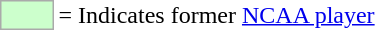<table>
<tr>
<td style="background-color:#CCFFCC; border:1px solid #aaaaaa; width:2em;"></td>
<td>= Indicates former <a href='#'>NCAA player</a></td>
</tr>
</table>
